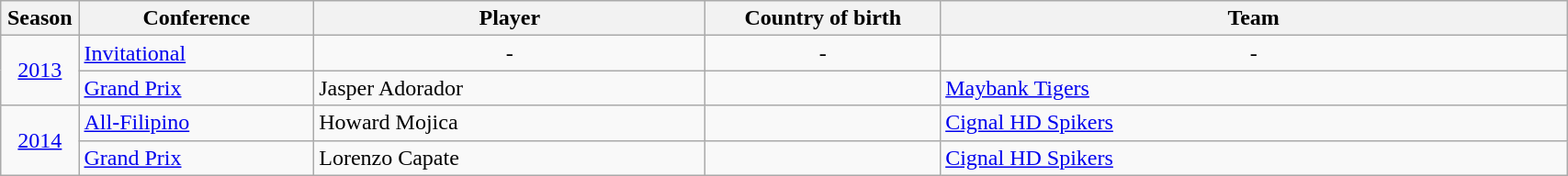<table class="wikitable plainrowheaders sortable" width="90%" summary="Season (sortable), Player (sortable), Position (sortable), Nationality (sortable) and Team (sortable)">
<tr>
<th scope="col" width="5%">Season</th>
<th scope="col" width="15%">Conference</th>
<th scope="col" width="25%">Player</th>
<th scope="col" width="15%">Country of birth</th>
<th scope="col">Team</th>
</tr>
<tr>
<td rowspan="2" align=center><a href='#'>2013</a></td>
<td><a href='#'>Invitational</a></td>
<td align=center>-</td>
<td align=center>-</td>
<td align=center>-</td>
</tr>
<tr>
<td><a href='#'>Grand Prix</a></td>
<td>Jasper Adorador</td>
<td></td>
<td><a href='#'>Maybank Tigers</a></td>
</tr>
<tr>
<td rowspan="2" align=center><a href='#'>2014</a></td>
<td><a href='#'>All-Filipino</a></td>
<td>Howard Mojica</td>
<td></td>
<td><a href='#'>Cignal HD Spikers</a></td>
</tr>
<tr>
<td><a href='#'>Grand Prix</a></td>
<td>Lorenzo Capate</td>
<td></td>
<td><a href='#'>Cignal HD Spikers</a></td>
</tr>
</table>
